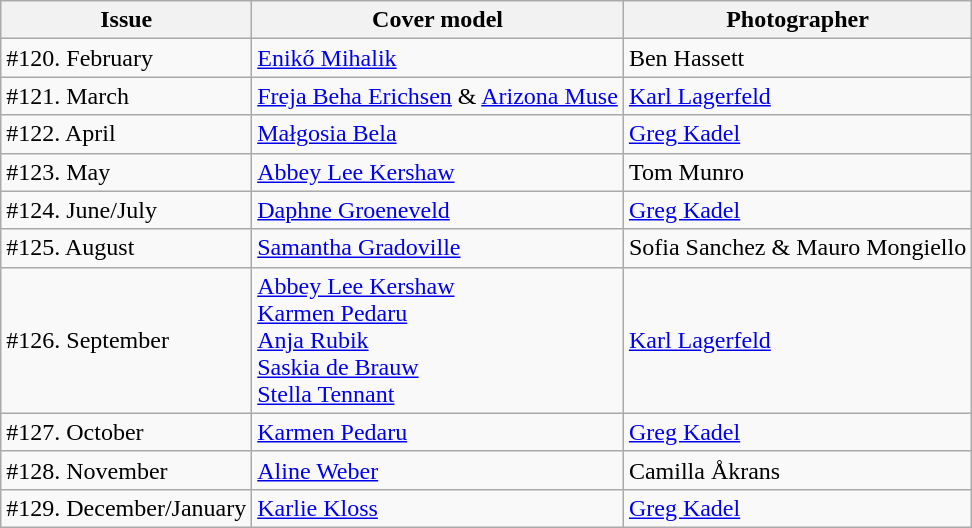<table class="sortable wikitable">
<tr>
<th>Issue</th>
<th>Cover model</th>
<th>Photographer</th>
</tr>
<tr>
<td>#120. February</td>
<td><a href='#'>Enikő Mihalik</a></td>
<td>Ben Hassett</td>
</tr>
<tr>
<td>#121. March</td>
<td><a href='#'>Freja Beha Erichsen</a> & <a href='#'>Arizona Muse</a></td>
<td><a href='#'>Karl Lagerfeld</a></td>
</tr>
<tr>
<td>#122. April</td>
<td><a href='#'>Małgosia Bela</a></td>
<td><a href='#'>Greg Kadel</a></td>
</tr>
<tr>
<td>#123. May</td>
<td><a href='#'>Abbey Lee Kershaw</a></td>
<td>Tom Munro</td>
</tr>
<tr>
<td>#124. June/July</td>
<td><a href='#'>Daphne Groeneveld</a></td>
<td><a href='#'>Greg Kadel</a></td>
</tr>
<tr>
<td>#125. August</td>
<td><a href='#'>Samantha Gradoville</a></td>
<td>Sofia Sanchez & Mauro Mongiello</td>
</tr>
<tr>
<td>#126. September</td>
<td><a href='#'>Abbey Lee Kershaw</a><br><a href='#'>Karmen Pedaru</a><br><a href='#'>Anja Rubik</a><br><a href='#'>Saskia de Brauw</a><br><a href='#'>Stella Tennant</a></td>
<td><a href='#'>Karl Lagerfeld</a></td>
</tr>
<tr>
<td>#127. October</td>
<td><a href='#'>Karmen Pedaru</a></td>
<td><a href='#'>Greg Kadel</a></td>
</tr>
<tr>
<td>#128. November</td>
<td><a href='#'>Aline Weber</a></td>
<td>Camilla Åkrans</td>
</tr>
<tr>
<td>#129. December/January</td>
<td><a href='#'>Karlie Kloss</a></td>
<td><a href='#'>Greg Kadel</a></td>
</tr>
</table>
